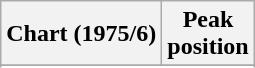<table class="wikitable sortable" style=margin-bottom:0;>
<tr>
<th scope="col">Chart (1975/6)</th>
<th scope="col">Peak<br>position</th>
</tr>
<tr>
</tr>
<tr>
</tr>
<tr>
</tr>
<tr>
</tr>
<tr>
</tr>
<tr>
</tr>
</table>
